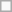<table class=wikitable>
<tr>
<td> </td>
</tr>
</table>
